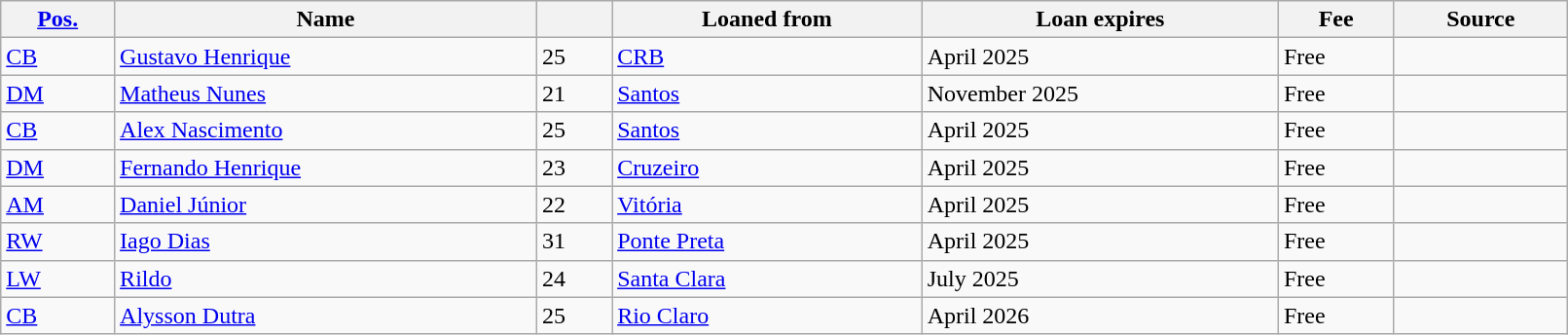<table class="wikitable sortable" style="width:85%; text-align:center; text-align:left;">
<tr>
<th><a href='#'>Pos.</a></th>
<th>Name</th>
<th></th>
<th>Loaned from</th>
<th>Loan expires</th>
<th>Fee</th>
<th>Source</th>
</tr>
<tr>
<td><a href='#'>CB</a></td>
<td style="text-align:left;"> <a href='#'>Gustavo Henrique</a></td>
<td>25</td>
<td style="text-align:left;"> <a href='#'>CRB</a></td>
<td>April 2025</td>
<td>Free</td>
<td></td>
</tr>
<tr>
<td><a href='#'>DM</a></td>
<td style="text-align:left;"> <a href='#'>Matheus Nunes</a></td>
<td>21</td>
<td style="text-align:left;"> <a href='#'>Santos</a></td>
<td>November 2025</td>
<td>Free</td>
<td></td>
</tr>
<tr>
<td><a href='#'>CB</a></td>
<td style="text-align:left;"> <a href='#'>Alex Nascimento</a></td>
<td>25</td>
<td style="text-align:left;"> <a href='#'>Santos</a></td>
<td>April 2025</td>
<td>Free</td>
<td></td>
</tr>
<tr>
<td><a href='#'>DM</a></td>
<td style="text-align:left;"> <a href='#'>Fernando Henrique</a></td>
<td>23</td>
<td style="text-align:left;"> <a href='#'>Cruzeiro</a></td>
<td>April 2025</td>
<td>Free</td>
<td></td>
</tr>
<tr>
<td><a href='#'>AM</a></td>
<td style="text-align:left;"> <a href='#'>Daniel Júnior</a></td>
<td>22</td>
<td style="text-align:left;"> <a href='#'>Vitória</a></td>
<td>April 2025</td>
<td>Free</td>
<td></td>
</tr>
<tr>
<td><a href='#'>RW</a></td>
<td style="text-align:left;"> <a href='#'>Iago Dias</a></td>
<td>31</td>
<td style="text-align:left;"> <a href='#'>Ponte Preta</a></td>
<td>April 2025</td>
<td>Free</td>
<td></td>
</tr>
<tr>
<td><a href='#'>LW</a></td>
<td style="text-align:left;"> <a href='#'>Rildo</a></td>
<td>24</td>
<td style="text-align:left;"> <a href='#'>Santa Clara</a></td>
<td>July 2025</td>
<td>Free</td>
<td></td>
</tr>
<tr>
<td><a href='#'>CB</a></td>
<td style="text-align:left;"> <a href='#'>Alysson Dutra</a></td>
<td>25</td>
<td style="text-align:left;"> <a href='#'>Rio Claro</a></td>
<td>April 2026</td>
<td>Free</td>
<td></td>
</tr>
</table>
